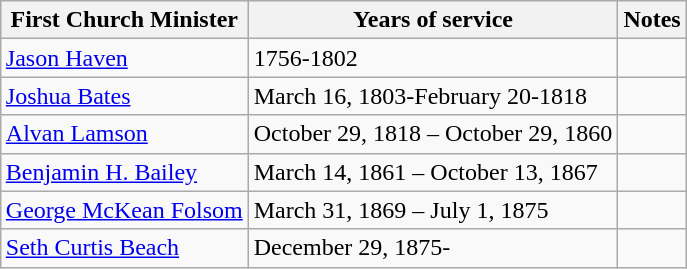<table class="wikitable" style="float: right; margin-left: 1em; ">
<tr>
<th>First Church Minister</th>
<th>Years of service</th>
<th>Notes</th>
</tr>
<tr>
<td><a href='#'>Jason Haven</a></td>
<td>1756-1802</td>
<td></td>
</tr>
<tr>
<td><a href='#'>Joshua Bates</a></td>
<td>March 16, 1803-February 20-1818</td>
<td></td>
</tr>
<tr>
<td><a href='#'>Alvan Lamson</a></td>
<td>October 29, 1818 – October 29, 1860</td>
<td></td>
</tr>
<tr>
<td><a href='#'>Benjamin H. Bailey</a></td>
<td>March 14, 1861 – October 13, 1867</td>
<td></td>
</tr>
<tr>
<td><a href='#'>George McKean Folsom</a></td>
<td>March 31, 1869 – July 1, 1875</td>
<td></td>
</tr>
<tr>
<td><a href='#'>Seth Curtis Beach</a></td>
<td>December 29, 1875-</td>
<td></td>
</tr>
</table>
